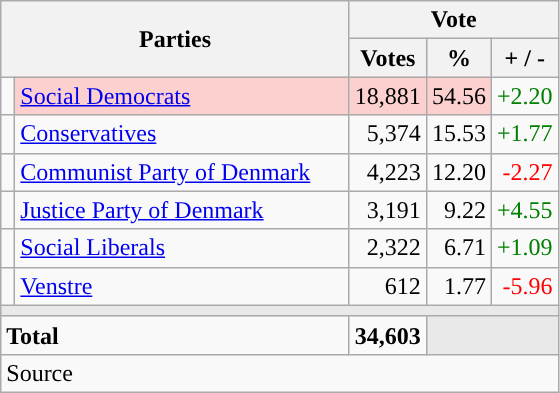<table class="wikitable" style="text-align:right;">
<tr>
<th style="text-align:centre;" rowspan="2" colspan="2" width="225">Parties</th>
<th colspan="3">Vote</th>
</tr>
<tr>
<th width="15">Votes</th>
<th width="15">%</th>
<th width="15">+ / -</th>
</tr>
<tr>
<td width="2" style="color:inherit;background:"></td>
<td bgcolor=#fbd0ce  align="left"><a href='#'>Social Democrats</a></td>
<td bgcolor=#fbd0ce>18,881</td>
<td bgcolor=#fbd0ce>54.56</td>
<td style=color:green;>+2.20</td>
</tr>
<tr>
<td width="2" style="color:inherit;background:"></td>
<td align="left"><a href='#'>Conservatives</a></td>
<td>5,374</td>
<td>15.53</td>
<td style=color:green;>+1.77</td>
</tr>
<tr>
<td width="2" style="color:inherit;background:"></td>
<td align="left"><a href='#'>Communist Party of Denmark</a></td>
<td>4,223</td>
<td>12.20</td>
<td style=color:red;>-2.27</td>
</tr>
<tr>
<td width="2" style="color:inherit;background:"></td>
<td align="left"><a href='#'>Justice Party of Denmark</a></td>
<td>3,191</td>
<td>9.22</td>
<td style=color:green;>+4.55</td>
</tr>
<tr>
<td width="2" style="color:inherit;background:"></td>
<td align="left"><a href='#'>Social Liberals</a></td>
<td>2,322</td>
<td>6.71</td>
<td style=color:green;>+1.09</td>
</tr>
<tr>
<td width="2" style="color:inherit;background:"></td>
<td align="left"><a href='#'>Venstre</a></td>
<td>612</td>
<td>1.77</td>
<td style=color:red;>-5.96</td>
</tr>
<tr>
<td colspan="7" bgcolor="#E9E9E9"></td>
</tr>
<tr>
<td align="left" colspan="2"><strong>Total</strong></td>
<td><strong>34,603</strong></td>
<td bgcolor="#E9E9E9" colspan="2"></td>
</tr>
<tr>
<td align="left" colspan="6">Source</td>
</tr>
</table>
